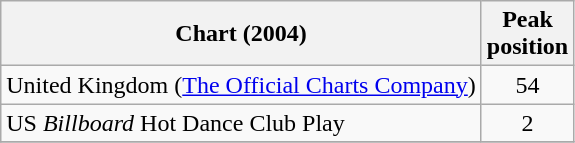<table class="wikitable sortable">
<tr>
<th align="left">Chart (2004)</th>
<th align="center">Peak<br>position</th>
</tr>
<tr>
<td align="left">United Kingdom (<a href='#'>The Official Charts Company</a>)</td>
<td align="center">54</td>
</tr>
<tr>
<td align="left">US <em>Billboard</em> Hot Dance Club Play</td>
<td align="center">2</td>
</tr>
<tr>
</tr>
</table>
